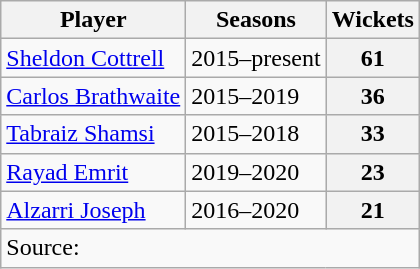<table class="wikitable">
<tr>
<th>Player</th>
<th>Seasons</th>
<th>Wickets</th>
</tr>
<tr>
<td><a href='#'>Sheldon Cottrell</a></td>
<td>2015–present</td>
<th>61</th>
</tr>
<tr>
<td><a href='#'>Carlos Brathwaite</a></td>
<td>2015–2019</td>
<th>36</th>
</tr>
<tr>
<td><a href='#'>Tabraiz Shamsi</a></td>
<td>2015–2018</td>
<th>33</th>
</tr>
<tr>
<td><a href='#'>Rayad Emrit</a></td>
<td>2019–2020</td>
<th>23</th>
</tr>
<tr>
<td><a href='#'>Alzarri Joseph</a></td>
<td>2016–2020</td>
<th>21</th>
</tr>
<tr>
<td colspan="3" style="text-align:left">Source: </td>
</tr>
</table>
